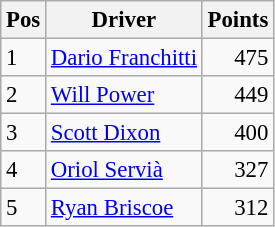<table class="wikitable" style="font-size: 95%;">
<tr>
<th>Pos</th>
<th>Driver</th>
<th>Points</th>
</tr>
<tr>
<td>1</td>
<td> <a href='#'>Dario Franchitti</a></td>
<td align="right">475</td>
</tr>
<tr>
<td>2</td>
<td> <a href='#'>Will Power</a></td>
<td align="right">449</td>
</tr>
<tr>
<td>3</td>
<td> <a href='#'>Scott Dixon</a></td>
<td align="right">400</td>
</tr>
<tr>
<td>4</td>
<td> <a href='#'>Oriol Servià</a></td>
<td align="right">327</td>
</tr>
<tr>
<td>5</td>
<td> <a href='#'>Ryan Briscoe</a></td>
<td align="right">312</td>
</tr>
</table>
